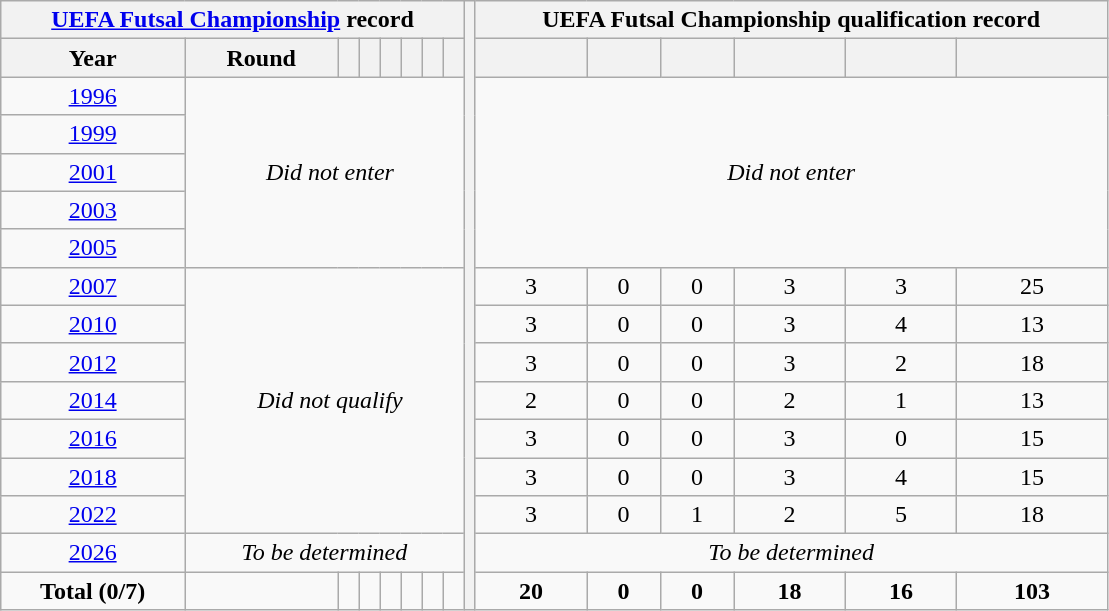<table class="wikitable" style="text-align: center">
<tr>
<th colspan="8"><a href='#'>UEFA Futsal Championship</a> record</th>
<th rowspan="17" style="width:1%"></th>
<th colspan="6">UEFA Futsal Championship qualification record</th>
</tr>
<tr>
<th>Year</th>
<th>Round</th>
<th></th>
<th></th>
<th></th>
<th></th>
<th></th>
<th></th>
<th></th>
<th></th>
<th></th>
<th></th>
<th></th>
<th></th>
</tr>
<tr>
<td> <a href='#'>1996</a></td>
<td colspan="8" rowspan="5"><em>Did not enter</em></td>
<td colspan="8" rowspan="5"><em>Did not enter</em></td>
</tr>
<tr>
<td> <a href='#'>1999</a></td>
</tr>
<tr>
<td> <a href='#'>2001</a></td>
</tr>
<tr>
<td> <a href='#'>2003</a></td>
</tr>
<tr>
<td> <a href='#'>2005</a></td>
</tr>
<tr>
<td> <a href='#'>2007</a></td>
<td colspan="8" rowspan="7"><em>Did not qualify</em></td>
<td>3</td>
<td>0</td>
<td>0</td>
<td>3</td>
<td>3</td>
<td>25</td>
</tr>
<tr>
<td> <a href='#'>2010</a></td>
<td>3</td>
<td>0</td>
<td>0</td>
<td>3</td>
<td>4</td>
<td>13</td>
</tr>
<tr>
<td> <a href='#'>2012</a></td>
<td>3</td>
<td>0</td>
<td>0</td>
<td>3</td>
<td>2</td>
<td>18</td>
</tr>
<tr>
<td> <a href='#'>2014</a></td>
<td>2</td>
<td>0</td>
<td>0</td>
<td>2</td>
<td>1</td>
<td>13</td>
</tr>
<tr>
<td> <a href='#'>2016</a></td>
<td>3</td>
<td>0</td>
<td>0</td>
<td>3</td>
<td>0</td>
<td>15</td>
</tr>
<tr>
<td> <a href='#'>2018</a></td>
<td>3</td>
<td>0</td>
<td>0</td>
<td>3</td>
<td>4</td>
<td>15</td>
</tr>
<tr>
<td> <a href='#'>2022</a></td>
<td>3</td>
<td>0</td>
<td>1</td>
<td>2</td>
<td>5</td>
<td>18</td>
</tr>
<tr>
<td> <a href='#'>2026</a></td>
<td colspan="7"><em>To be determined</em></td>
<td colspan="6"><em>To be determined</em></td>
</tr>
<tr style="font-weight: bold">
<td>Total (0/7)</td>
<td></td>
<td></td>
<td></td>
<td></td>
<td></td>
<td></td>
<td></td>
<td>20</td>
<td>0</td>
<td>0</td>
<td>18</td>
<td>16</td>
<td>103</td>
</tr>
</table>
